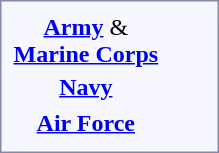<table style="border:1px solid #8888aa; background-color:#f7f8ff; padding:5px; font-size:100%; margin: 0px 12px 12px 0px;">
<tr style="text-align:center;">
<td rowspan=2><strong><a href='#'>Army</a></strong> &<br><strong><a href='#'>Marine Corps</a></strong></td>
<td colspan=6 rowspan=2></td>
<td colspan=2></td>
<td colspan=8 rowspan=2></td>
<td colspan=6></td>
<td colspan=4 rowspan=2></td>
<td colspan=2></td>
<td colspan=6></td>
<td colspan=2></td>
</tr>
<tr style="text-align:center;">
<td colspan=2></td>
<td colspan=6></td>
<td colspan=2></td>
<td colspan=6></td>
<td colspan=2></td>
</tr>
<tr style="text-align:center;">
<td rowspan=2><strong><a href='#'>Navy</a></strong></td>
<td colspan=6 rowspan=2></td>
<td colspan=2></td>
<td colspan=8 rowspan=2></td>
<td colspan=6></td>
<td colspan=4 rowspan=2></td>
<td colspan=2></td>
<td colspan=6></td>
<td colspan=2></td>
</tr>
<tr style="text-align:center;">
<td colspan=2></td>
<td colspan=6></td>
<td colspan=2></td>
<td colspan=6></td>
<td colspan=2></td>
</tr>
<tr style="text-align:center;">
<td rowspan=2><strong><a href='#'>Air Force</a></strong></td>
<td colspan=6 rowspan=2></td>
<td colspan=2></td>
<td colspan=8 rowspan=2></td>
<td colspan=6></td>
<td colspan=4 rowspan=2></td>
<td colspan=2></td>
<td colspan=6></td>
<td colspan=2></td>
</tr>
<tr style="text-align:center;">
<td colspan=2></td>
<td colspan=6></td>
<td colspan=2></td>
<td colspan=6></td>
<td colspan=2><br></td>
</tr>
</table>
